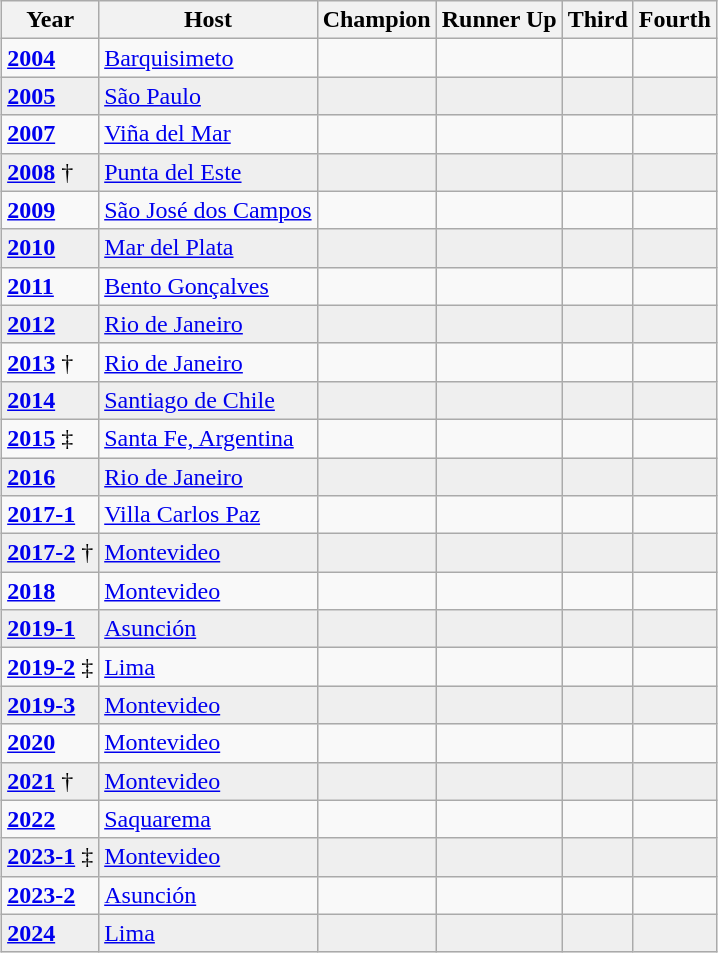<table class="wikitable centre" style="text-align:left;border: none; margin: 0.5em auto;">
<tr>
<th>Year</th>
<th>Host</th>
<th>Champion</th>
<th>Runner Up</th>
<th>Third</th>
<th>Fourth</th>
</tr>
<tr>
<td><strong><a href='#'>2004</a></strong></td>
<td> <a href='#'>Barquisimeto</a></td>
<td><strong></strong></td>
<td></td>
<td></td>
<td></td>
</tr>
<tr style="background:#EFEFEF">
<td><strong><a href='#'>2005</a></strong></td>
<td> <a href='#'>São Paulo</a></td>
<td><strong></strong></td>
<td></td>
<td></td>
<td></td>
</tr>
<tr>
<td><strong><a href='#'>2007</a></strong></td>
<td> <a href='#'>Viña del Mar</a></td>
<td><strong></strong></td>
<td></td>
<td></td>
<td></td>
</tr>
<tr style="background:#EFEFEF">
<td><strong><a href='#'>2008</a></strong> †</td>
<td> <a href='#'>Punta del Este</a></td>
<td><strong></strong></td>
<td></td>
<td></td>
<td></td>
</tr>
<tr>
<td><strong><a href='#'>2009</a></strong></td>
<td> <a href='#'>São José dos Campos</a></td>
<td><strong></strong></td>
<td></td>
<td></td>
<td></td>
</tr>
<tr style="background:#EFEFEF">
<td><strong><a href='#'>2010</a></strong></td>
<td> <a href='#'>Mar del Plata</a></td>
<td><strong></strong></td>
<td></td>
<td></td>
<td></td>
</tr>
<tr>
<td><strong><a href='#'>2011</a></strong></td>
<td> <a href='#'>Bento Gonçalves</a></td>
<td><strong></strong></td>
<td></td>
<td></td>
<td></td>
</tr>
<tr style="background:#EFEFEF">
<td><strong><a href='#'>2012</a></strong></td>
<td> <a href='#'>Rio de Janeiro</a></td>
<td><strong></strong></td>
<td></td>
<td></td>
<td></td>
</tr>
<tr>
<td><strong><a href='#'>2013</a></strong> †</td>
<td> <a href='#'>Rio de Janeiro</a></td>
<td><strong></strong></td>
<td></td>
<td></td>
<td></td>
</tr>
<tr style="background:#EFEFEF">
<td><strong><a href='#'>2014</a></strong></td>
<td> <a href='#'>Santiago de Chile</a></td>
<td><strong></strong></td>
<td></td>
<td></td>
<td></td>
</tr>
<tr>
<td><strong><a href='#'>2015</a></strong> ‡</td>
<td> <a href='#'>Santa Fe, Argentina</a></td>
<td><strong></strong></td>
<td></td>
<td></td>
<td></td>
</tr>
<tr style="background:#EFEFEF">
<td><strong><a href='#'>2016</a></strong></td>
<td> <a href='#'>Rio de Janeiro</a></td>
<td><strong></strong></td>
<td></td>
<td></td>
<td></td>
</tr>
<tr>
<td><strong><a href='#'>2017-1</a></strong></td>
<td> <a href='#'>Villa Carlos Paz</a></td>
<td><strong></strong></td>
<td></td>
<td></td>
<td></td>
</tr>
<tr style="background:#EFEFEF">
<td><strong><a href='#'>2017-2</a></strong> †</td>
<td> <a href='#'>Montevideo</a></td>
<td><strong></strong></td>
<td></td>
<td></td>
<td></td>
</tr>
<tr>
<td><strong><a href='#'>2018</a></strong></td>
<td> <a href='#'>Montevideo</a></td>
<td><strong></strong></td>
<td></td>
<td></td>
<td></td>
</tr>
<tr style="background:#EFEFEF">
<td><strong><a href='#'>2019-1</a></strong></td>
<td> <a href='#'>Asunción</a></td>
<td><strong></strong></td>
<td></td>
<td></td>
<td></td>
</tr>
<tr>
<td><strong><a href='#'>2019-2</a></strong> ‡</td>
<td> <a href='#'>Lima</a></td>
<td><strong></strong></td>
<td></td>
<td></td>
<td></td>
</tr>
<tr style="background:#EFEFEF">
<td><strong><a href='#'>2019-3</a></strong></td>
<td> <a href='#'>Montevideo</a></td>
<td><strong></strong></td>
<td></td>
<td></td>
<td></td>
</tr>
<tr>
<td><strong><a href='#'>2020</a></strong></td>
<td> <a href='#'>Montevideo</a></td>
<td><strong></strong></td>
<td></td>
<td></td>
<td></td>
</tr>
<tr style="background:#EFEFEF">
<td><strong><a href='#'>2021</a></strong> †</td>
<td> <a href='#'>Montevideo</a></td>
<td><strong></strong></td>
<td></td>
<td></td>
<td></td>
</tr>
<tr>
<td><strong><a href='#'>2022</a></strong></td>
<td> <a href='#'>Saquarema</a></td>
<td><strong></strong></td>
<td></td>
<td></td>
<td></td>
</tr>
<tr style="background:#EFEFEF">
<td><a href='#'><strong>2023-1</strong></a> ‡</td>
<td> <a href='#'>Montevideo</a></td>
<td><strong></strong></td>
<td></td>
<td></td>
<td></td>
</tr>
<tr>
<td><a href='#'><strong>2023-2</strong></a></td>
<td> <a href='#'>Asunción</a></td>
<td><strong></strong></td>
<td></td>
<td></td>
<td></td>
</tr>
<tr style="background:#EFEFEF">
<td><a href='#'><strong>2024</strong></a></td>
<td> <a href='#'>Lima</a></td>
<td><strong></strong></td>
<td></td>
<td></td>
<td></td>
</tr>
</table>
